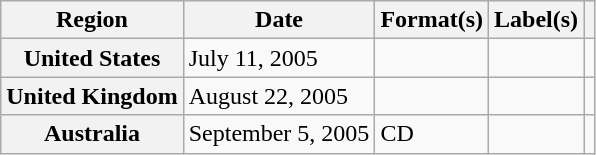<table class="wikitable plainrowheaders">
<tr>
<th scope="col">Region</th>
<th scope="col">Date</th>
<th scope="col">Format(s)</th>
<th scope="col">Label(s)</th>
<th scope="col"></th>
</tr>
<tr>
<th scope="row">United States</th>
<td>July 11, 2005</td>
<td></td>
<td></td>
<td align="center"></td>
</tr>
<tr>
<th scope="row">United Kingdom</th>
<td>August 22, 2005</td>
<td></td>
<td></td>
<td align="center"></td>
</tr>
<tr>
<th scope="row">Australia</th>
<td>September 5, 2005</td>
<td>CD</td>
<td></td>
<td align="center"></td>
</tr>
</table>
